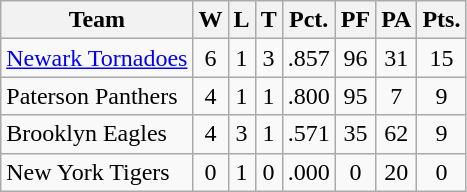<table class="wikitable">
<tr>
<th>Team</th>
<th>W</th>
<th>L</th>
<th>T</th>
<th>Pct.</th>
<th>PF</th>
<th>PA</th>
<th>Pts.</th>
</tr>
<tr align="center">
<td align="left"><a href='#'>Newark Tornadoes</a></td>
<td>6</td>
<td>1</td>
<td>3</td>
<td>.857</td>
<td>96</td>
<td>31</td>
<td>15</td>
</tr>
<tr align="center">
<td align="left">Paterson Panthers</td>
<td>4</td>
<td>1</td>
<td>1</td>
<td>.800</td>
<td>95</td>
<td>7</td>
<td>9</td>
</tr>
<tr align="center">
<td align="left">Brooklyn Eagles</td>
<td>4</td>
<td>3</td>
<td>1</td>
<td>.571</td>
<td>35</td>
<td>62</td>
<td>9</td>
</tr>
<tr align="center">
<td align="left">New York Tigers</td>
<td>0</td>
<td>1</td>
<td>0</td>
<td>.000</td>
<td>0</td>
<td>20</td>
<td>0</td>
</tr>
</table>
